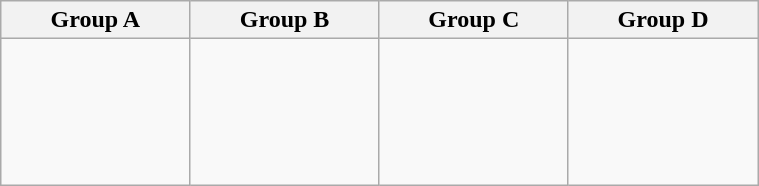<table class="wikitable" width=40%>
<tr>
<th width=25%>Group A</th>
<th width=25%>Group B</th>
<th width=25%>Group C</th>
<th width=25%>Group D</th>
</tr>
<tr>
<td><br><br>
<br>
<br>
<br></td>
<td><br><br>
<br>
<br>
<br></td>
<td><br><br>
<br>
<br>
</td>
<td valign="top"><br><br>
<br>
<br>
<br></td>
</tr>
</table>
